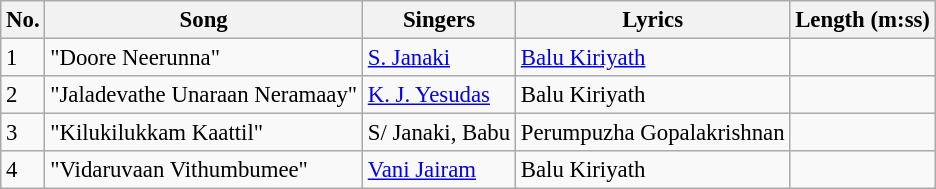<table class="wikitable" style="font-size:95%;">
<tr>
<th>No.</th>
<th>Song</th>
<th>Singers</th>
<th>Lyrics</th>
<th>Length (m:ss)</th>
</tr>
<tr>
<td>1</td>
<td>"Doore Neerunna"</td>
<td><a href='#'>S. Janaki</a></td>
<td><a href='#'>Balu Kiriyath</a></td>
<td></td>
</tr>
<tr>
<td>2</td>
<td>"Jaladevathe Unaraan Neramaay"</td>
<td><a href='#'>K. J. Yesudas</a></td>
<td>Balu Kiriyath</td>
<td></td>
</tr>
<tr>
<td>3</td>
<td>"Kilukilukkam Kaattil"</td>
<td>S/ Janaki, Babu</td>
<td>Perumpuzha Gopalakrishnan</td>
<td></td>
</tr>
<tr>
<td>4</td>
<td>"Vidaruvaan Vithumbumee"</td>
<td><a href='#'>Vani Jairam</a></td>
<td>Balu Kiriyath</td>
<td></td>
</tr>
</table>
